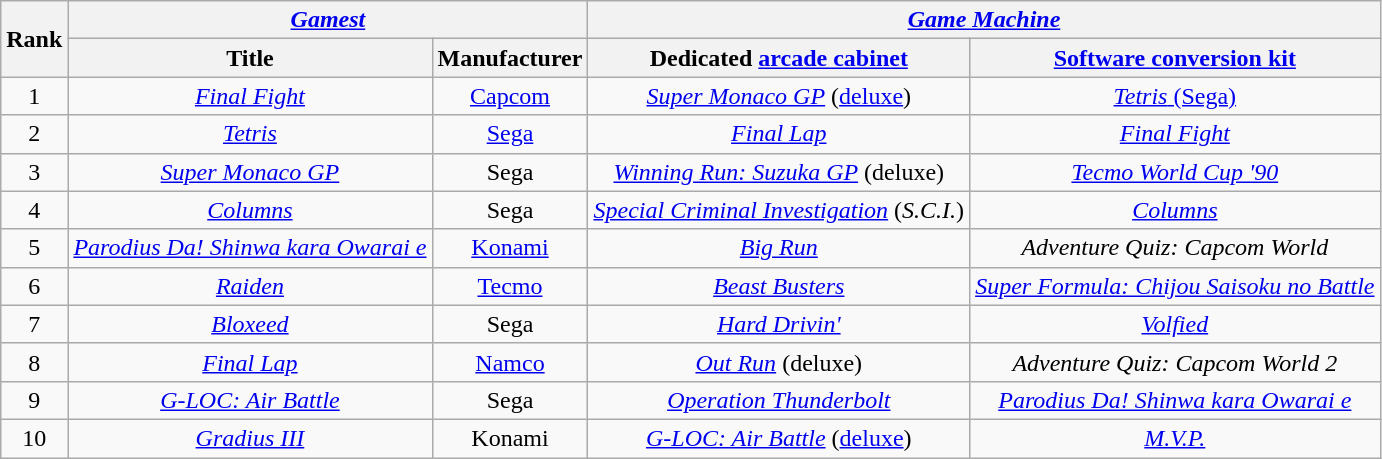<table class="wikitable" style="text-align:center">
<tr>
<th rowspan="2">Rank</th>
<th colspan="2"><em><a href='#'>Gamest</a></em></th>
<th colspan="2"><em><a href='#'>Game Machine</a></em></th>
</tr>
<tr>
<th>Title</th>
<th>Manufacturer</th>
<th>Dedicated <a href='#'>arcade cabinet</a></th>
<th><a href='#'>Software conversion kit</a></th>
</tr>
<tr>
<td>1</td>
<td><em><a href='#'>Final Fight</a></em></td>
<td><a href='#'>Capcom</a></td>
<td><em><a href='#'>Super Monaco GP</a></em> (<a href='#'>deluxe</a>)</td>
<td><a href='#'><em>Tetris</em> (Sega)</a></td>
</tr>
<tr>
<td>2</td>
<td><a href='#'><em>Tetris</em></a></td>
<td><a href='#'>Sega</a></td>
<td><em><a href='#'>Final Lap</a></em></td>
<td><em><a href='#'>Final Fight</a></em></td>
</tr>
<tr>
<td>3</td>
<td><em><a href='#'>Super Monaco GP</a></em></td>
<td>Sega</td>
<td><em><a href='#'>Winning Run: Suzuka GP</a></em> (deluxe)</td>
<td><em><a href='#'>Tecmo World Cup '90</a></em></td>
</tr>
<tr>
<td>4</td>
<td><em><a href='#'>Columns</a></em></td>
<td>Sega</td>
<td><em><a href='#'>Special Criminal Investigation</a></em> (<em>S.C.I.</em>)</td>
<td><em><a href='#'>Columns</a></em></td>
</tr>
<tr>
<td>5</td>
<td><em><a href='#'>Parodius Da! Shinwa kara Owarai e</a></em></td>
<td><a href='#'>Konami</a></td>
<td><a href='#'><em>Big Run</em></a></td>
<td><em>Adventure Quiz: Capcom World</em></td>
</tr>
<tr>
<td>6</td>
<td><em><a href='#'>Raiden</a></em></td>
<td><a href='#'>Tecmo</a></td>
<td><em><a href='#'>Beast Busters</a></em></td>
<td><em><a href='#'>Super Formula: Chijou Saisoku no Battle</a></em></td>
</tr>
<tr>
<td>7</td>
<td><em><a href='#'>Bloxeed</a></em></td>
<td>Sega</td>
<td><em><a href='#'>Hard Drivin'</a></em></td>
<td><em><a href='#'>Volfied</a></em></td>
</tr>
<tr>
<td>8</td>
<td><em><a href='#'>Final Lap</a></em></td>
<td><a href='#'>Namco</a></td>
<td><em><a href='#'>Out Run</a></em> (deluxe)</td>
<td><em>Adventure Quiz: Capcom World 2</em></td>
</tr>
<tr>
<td>9</td>
<td><em><a href='#'>G-LOC: Air Battle</a></em></td>
<td>Sega</td>
<td><a href='#'><em>Operation Thunderbolt</em></a></td>
<td><em><a href='#'>Parodius Da! Shinwa kara Owarai e</a></em></td>
</tr>
<tr>
<td>10</td>
<td><em><a href='#'>Gradius III</a></em></td>
<td>Konami</td>
<td><em><a href='#'>G-LOC: Air Battle</a></em> (<a href='#'>deluxe</a>)</td>
<td><a href='#'><em>M.V.P.</em></a></td>
</tr>
</table>
